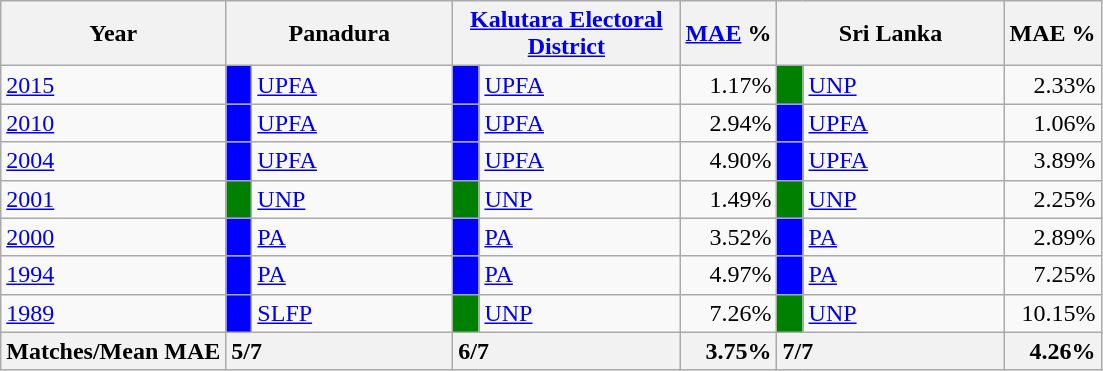<table class="wikitable">
<tr>
<th>Year</th>
<th colspan="2" width="144px">Panadura</th>
<th colspan="2" width="144px"><a href='#'>Kalutara Electoral District</a></th>
<th><a href='#'>MAE</a> %</th>
<th colspan="2" width="144px">Sri Lanka</th>
<th>MAE %</th>
</tr>
<tr>
<td><a href='#'>2015</a></td>
<td style="background-color:blue;" width="10px"></td>
<td style="text-align:left;"><a href='#'>UPFA</a></td>
<td style="background-color:blue;" width="10px"></td>
<td style="text-align:left;"><a href='#'>UPFA</a></td>
<td style="text-align:right;">1.17%</td>
<td style="background-color:green;" width="10px"></td>
<td style="text-align:left;"><a href='#'>UNP</a></td>
<td style="text-align:right;">2.33%</td>
</tr>
<tr>
<td><a href='#'>2010</a></td>
<td style="background-color:blue;" width="10px"></td>
<td style="text-align:left;"><a href='#'>UPFA</a></td>
<td style="background-color:blue;" width="10px"></td>
<td style="text-align:left;"><a href='#'>UPFA</a></td>
<td style="text-align:right;">2.94%</td>
<td style="background-color:blue;" width="10px"></td>
<td style="text-align:left;"><a href='#'>UPFA</a></td>
<td style="text-align:right;">1.06%</td>
</tr>
<tr>
<td><a href='#'>2004</a></td>
<td style="background-color:blue;" width="10px"></td>
<td style="text-align:left;"><a href='#'>UPFA</a></td>
<td style="background-color:blue;" width="10px"></td>
<td style="text-align:left;"><a href='#'>UPFA</a></td>
<td style="text-align:right;">4.90%</td>
<td style="background-color:blue;" width="10px"></td>
<td style="text-align:left;"><a href='#'>UPFA</a></td>
<td style="text-align:right;">3.89%</td>
</tr>
<tr>
<td><a href='#'>2001</a></td>
<td style="background-color:green;" width="10px"></td>
<td style="text-align:left;"><a href='#'>UNP</a></td>
<td style="background-color:green;" width="10px"></td>
<td style="text-align:left;"><a href='#'>UNP</a></td>
<td style="text-align:right;">1.49%</td>
<td style="background-color:green;" width="10px"></td>
<td style="text-align:left;"><a href='#'>UNP</a></td>
<td style="text-align:right;">2.25%</td>
</tr>
<tr>
<td><a href='#'>2000</a></td>
<td style="background-color:blue;" width="10px"></td>
<td style="text-align:left;"><a href='#'>PA</a></td>
<td style="background-color:blue;" width="10px"></td>
<td style="text-align:left;"><a href='#'>PA</a></td>
<td style="text-align:right;">3.52%</td>
<td style="background-color:blue;" width="10px"></td>
<td style="text-align:left;"><a href='#'>PA</a></td>
<td style="text-align:right;">2.89%</td>
</tr>
<tr>
<td><a href='#'>1994</a></td>
<td style="background-color:blue;" width="10px"></td>
<td style="text-align:left;"><a href='#'>PA</a></td>
<td style="background-color:blue;" width="10px"></td>
<td style="text-align:left;"><a href='#'>PA</a></td>
<td style="text-align:right;">4.97%</td>
<td style="background-color:blue;" width="10px"></td>
<td style="text-align:left;"><a href='#'>PA</a></td>
<td style="text-align:right;">7.25%</td>
</tr>
<tr>
<td><a href='#'>1989</a></td>
<td style="background-color:blue;" width="10px"></td>
<td style="text-align:left;"><a href='#'>SLFP</a></td>
<td style="background-color:green;" width="10px"></td>
<td style="text-align:left;"><a href='#'>UNP</a></td>
<td style="text-align:right;">7.26%</td>
<td style="background-color:green;" width="10px"></td>
<td style="text-align:left;"><a href='#'>UNP</a></td>
<td style="text-align:right;">10.15%</td>
</tr>
<tr>
<th>Matches/Mean MAE</th>
<th style="text-align:left;"colspan="2" width="144px">5/7</th>
<th style="text-align:left;"colspan="2" width="144px">6/7</th>
<th style="text-align:right;">3.75%</th>
<th style="text-align:left;"colspan="2" width="144px">7/7</th>
<th style="text-align:right;">4.26%</th>
</tr>
</table>
